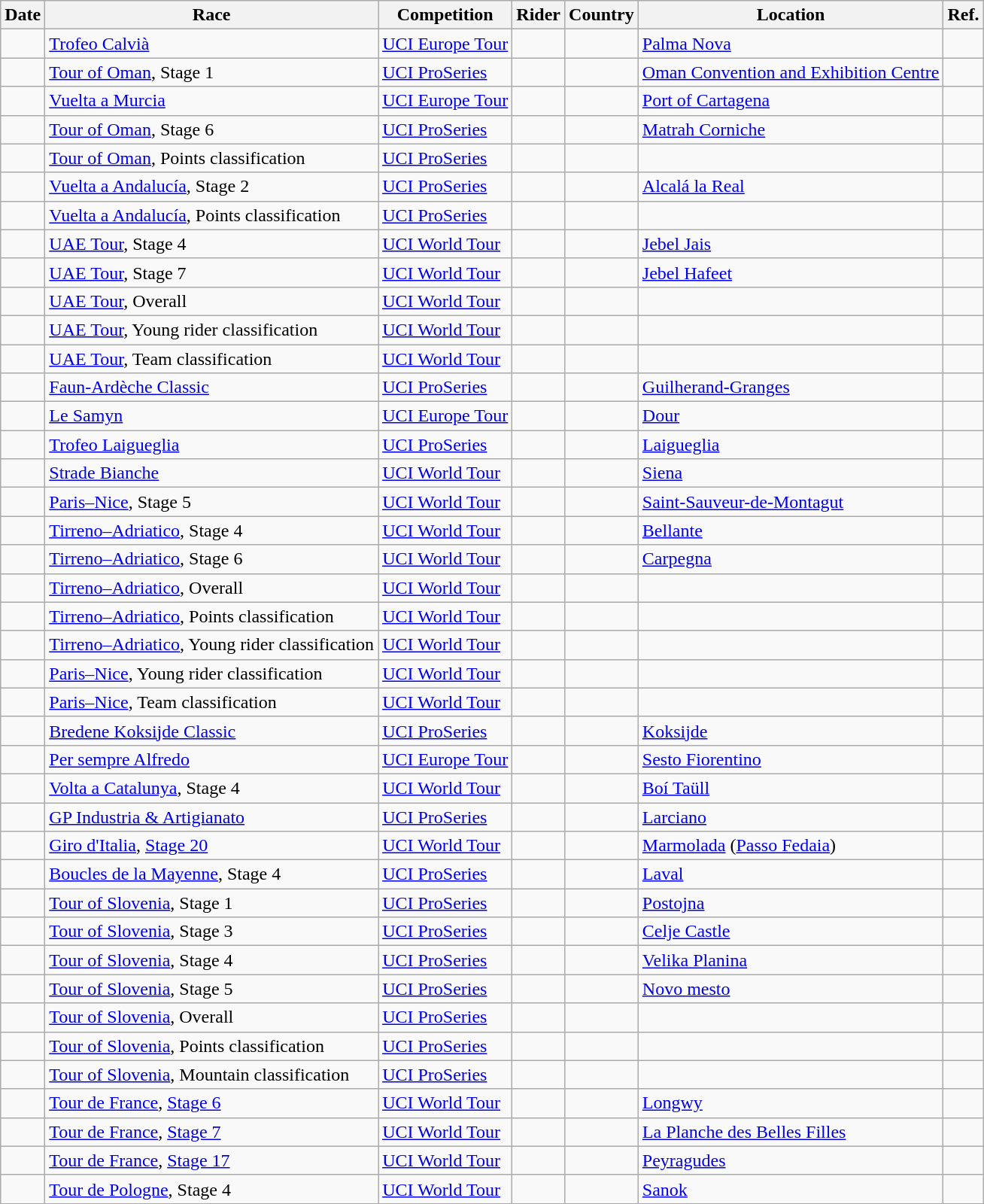<table class="wikitable sortable">
<tr>
<th>Date</th>
<th>Race</th>
<th>Competition</th>
<th>Rider</th>
<th>Country</th>
<th>Location</th>
<th class="unsortable">Ref.</th>
</tr>
<tr>
<td></td>
<td><a href='#'>Trofeo Calvià</a></td>
<td><a href='#'>UCI Europe Tour</a></td>
<td></td>
<td></td>
<td><a href='#'>Palma Nova</a></td>
<td align="center"></td>
</tr>
<tr>
<td></td>
<td><a href='#'>Tour of Oman</a>, Stage 1</td>
<td><a href='#'>UCI ProSeries</a></td>
<td></td>
<td></td>
<td><a href='#'>Oman Convention and Exhibition Centre</a></td>
<td align="center"></td>
</tr>
<tr>
<td></td>
<td><a href='#'>Vuelta a Murcia</a></td>
<td><a href='#'>UCI Europe Tour</a></td>
<td></td>
<td></td>
<td><a href='#'>Port of Cartagena</a></td>
<td align="center"></td>
</tr>
<tr>
<td></td>
<td><a href='#'>Tour of Oman</a>, Stage 6</td>
<td><a href='#'>UCI ProSeries</a></td>
<td></td>
<td></td>
<td><a href='#'>Matrah Corniche</a></td>
<td align="center"></td>
</tr>
<tr>
<td></td>
<td><a href='#'>Tour of Oman</a>, Points classification</td>
<td><a href='#'>UCI ProSeries</a></td>
<td></td>
<td></td>
<td></td>
<td align="center"></td>
</tr>
<tr>
<td></td>
<td><a href='#'>Vuelta a Andalucía</a>, Stage 2</td>
<td><a href='#'>UCI ProSeries</a></td>
<td></td>
<td></td>
<td><a href='#'>Alcalá la Real</a></td>
<td align="center"></td>
</tr>
<tr>
<td></td>
<td><a href='#'>Vuelta a Andalucía</a>, Points classification</td>
<td><a href='#'>UCI ProSeries</a></td>
<td></td>
<td></td>
<td></td>
<td align="center"></td>
</tr>
<tr>
<td></td>
<td><a href='#'>UAE Tour</a>, Stage 4</td>
<td><a href='#'>UCI World Tour</a></td>
<td></td>
<td></td>
<td><a href='#'>Jebel Jais</a></td>
<td align="center"></td>
</tr>
<tr>
<td></td>
<td><a href='#'>UAE Tour</a>, Stage 7</td>
<td><a href='#'>UCI World Tour</a></td>
<td></td>
<td></td>
<td><a href='#'>Jebel Hafeet</a></td>
<td align="center"></td>
</tr>
<tr>
<td></td>
<td><a href='#'>UAE Tour</a>, Overall</td>
<td><a href='#'>UCI World Tour</a></td>
<td></td>
<td></td>
<td></td>
<td align="center"></td>
</tr>
<tr>
<td></td>
<td><a href='#'>UAE Tour</a>, Young rider classification</td>
<td><a href='#'>UCI World Tour</a></td>
<td></td>
<td></td>
<td></td>
<td align="center"></td>
</tr>
<tr>
<td></td>
<td><a href='#'>UAE Tour</a>, Team classification</td>
<td><a href='#'>UCI World Tour</a></td>
<td align="center"></td>
<td></td>
<td></td>
<td align="center"></td>
</tr>
<tr>
<td></td>
<td><a href='#'>Faun-Ardèche Classic</a></td>
<td><a href='#'>UCI ProSeries</a></td>
<td></td>
<td></td>
<td><a href='#'>Guilherand-Granges</a></td>
<td align="center"></td>
</tr>
<tr>
<td></td>
<td><a href='#'>Le Samyn</a></td>
<td><a href='#'>UCI Europe Tour</a></td>
<td></td>
<td></td>
<td><a href='#'>Dour</a></td>
<td align="center"></td>
</tr>
<tr>
<td></td>
<td><a href='#'>Trofeo Laigueglia</a></td>
<td><a href='#'>UCI ProSeries</a></td>
<td></td>
<td></td>
<td><a href='#'>Laigueglia</a></td>
<td align="center"></td>
</tr>
<tr>
<td></td>
<td><a href='#'>Strade Bianche</a></td>
<td><a href='#'>UCI World Tour</a></td>
<td></td>
<td></td>
<td><a href='#'>Siena</a></td>
<td align="center"></td>
</tr>
<tr>
<td></td>
<td><a href='#'>Paris–Nice</a>, Stage 5</td>
<td><a href='#'>UCI World Tour</a></td>
<td></td>
<td></td>
<td><a href='#'>Saint-Sauveur-de-Montagut</a></td>
<td align="center"></td>
</tr>
<tr>
<td></td>
<td><a href='#'>Tirreno–Adriatico</a>, Stage 4</td>
<td><a href='#'>UCI World Tour</a></td>
<td></td>
<td></td>
<td><a href='#'>Bellante</a></td>
<td align="center"></td>
</tr>
<tr>
<td></td>
<td><a href='#'>Tirreno–Adriatico</a>, Stage 6</td>
<td><a href='#'>UCI World Tour</a></td>
<td></td>
<td></td>
<td><a href='#'>Carpegna</a></td>
<td align="center"></td>
</tr>
<tr>
<td></td>
<td><a href='#'>Tirreno–Adriatico</a>, Overall</td>
<td><a href='#'>UCI World Tour</a></td>
<td></td>
<td></td>
<td></td>
<td align="center"></td>
</tr>
<tr>
<td></td>
<td><a href='#'>Tirreno–Adriatico</a>, Points classification</td>
<td><a href='#'>UCI World Tour</a></td>
<td></td>
<td></td>
<td></td>
<td align="center"></td>
</tr>
<tr>
<td></td>
<td><a href='#'>Tirreno–Adriatico</a>, Young rider classification</td>
<td><a href='#'>UCI World Tour</a></td>
<td></td>
<td></td>
<td></td>
<td align="center"></td>
</tr>
<tr>
<td></td>
<td><a href='#'>Paris–Nice</a>, Young rider classification</td>
<td><a href='#'>UCI World Tour</a></td>
<td></td>
<td></td>
<td></td>
<td align="center"></td>
</tr>
<tr>
<td></td>
<td><a href='#'>Paris–Nice</a>, Team classification</td>
<td><a href='#'>UCI World Tour</a></td>
<td align="center"></td>
<td></td>
<td></td>
<td align="center"></td>
</tr>
<tr>
<td></td>
<td><a href='#'>Bredene Koksijde Classic</a></td>
<td><a href='#'>UCI ProSeries</a></td>
<td></td>
<td></td>
<td><a href='#'>Koksijde</a></td>
<td align="center"></td>
</tr>
<tr>
<td></td>
<td><a href='#'>Per sempre Alfredo</a></td>
<td><a href='#'>UCI Europe Tour</a></td>
<td></td>
<td></td>
<td><a href='#'>Sesto Fiorentino</a></td>
<td align="center"></td>
</tr>
<tr>
<td></td>
<td><a href='#'>Volta a Catalunya</a>, Stage 4</td>
<td><a href='#'>UCI World Tour</a></td>
<td></td>
<td></td>
<td><a href='#'>Boí Taüll</a></td>
<td align="center"></td>
</tr>
<tr>
<td></td>
<td><a href='#'>GP Industria & Artigianato</a></td>
<td><a href='#'>UCI ProSeries</a></td>
<td></td>
<td></td>
<td><a href='#'>Larciano</a></td>
<td align="center"></td>
</tr>
<tr>
<td></td>
<td><a href='#'>Giro d'Italia</a>, <a href='#'>Stage 20</a></td>
<td><a href='#'>UCI World Tour</a></td>
<td></td>
<td></td>
<td><a href='#'>Marmolada</a> (<a href='#'>Passo Fedaia</a>)</td>
<td align="center"></td>
</tr>
<tr>
<td></td>
<td><a href='#'>Boucles de la Mayenne</a>, Stage 4</td>
<td><a href='#'>UCI ProSeries</a></td>
<td></td>
<td></td>
<td><a href='#'>Laval</a></td>
<td align="center"></td>
</tr>
<tr>
<td></td>
<td><a href='#'>Tour of Slovenia</a>, Stage 1</td>
<td><a href='#'>UCI ProSeries</a></td>
<td></td>
<td></td>
<td><a href='#'>Postojna</a></td>
<td align="center"></td>
</tr>
<tr>
<td></td>
<td><a href='#'>Tour of Slovenia</a>, Stage 3</td>
<td><a href='#'>UCI ProSeries</a></td>
<td></td>
<td></td>
<td><a href='#'>Celje Castle</a></td>
<td align="center"></td>
</tr>
<tr>
<td></td>
<td><a href='#'>Tour of Slovenia</a>, Stage 4</td>
<td><a href='#'>UCI ProSeries</a></td>
<td></td>
<td></td>
<td><a href='#'>Velika Planina</a></td>
<td align="center"></td>
</tr>
<tr>
<td></td>
<td><a href='#'>Tour of Slovenia</a>, Stage 5</td>
<td><a href='#'>UCI ProSeries</a></td>
<td></td>
<td></td>
<td><a href='#'>Novo mesto</a></td>
<td align="center"></td>
</tr>
<tr>
<td></td>
<td><a href='#'>Tour of Slovenia</a>, Overall</td>
<td><a href='#'>UCI ProSeries</a></td>
<td></td>
<td></td>
<td></td>
<td align="center"></td>
</tr>
<tr>
<td></td>
<td><a href='#'>Tour of Slovenia</a>,  Points classification</td>
<td><a href='#'>UCI ProSeries</a></td>
<td></td>
<td></td>
<td></td>
<td align="center"></td>
</tr>
<tr>
<td></td>
<td><a href='#'>Tour of Slovenia</a>, Mountain classification</td>
<td><a href='#'>UCI ProSeries</a></td>
<td></td>
<td></td>
<td></td>
<td align="center"></td>
</tr>
<tr>
<td></td>
<td><a href='#'>Tour de France</a>, <a href='#'>Stage 6</a></td>
<td><a href='#'>UCI World Tour</a></td>
<td></td>
<td></td>
<td><a href='#'>Longwy</a></td>
<td align="center"></td>
</tr>
<tr>
<td></td>
<td><a href='#'>Tour de France</a>, <a href='#'>Stage 7</a></td>
<td><a href='#'>UCI World Tour</a></td>
<td></td>
<td></td>
<td><a href='#'>La Planche des Belles Filles</a></td>
<td align="center"> </td>
</tr>
<tr>
<td></td>
<td><a href='#'>Tour de France</a>, <a href='#'>Stage 17</a></td>
<td><a href='#'>UCI World Tour</a></td>
<td></td>
<td></td>
<td><a href='#'>Peyragudes</a></td>
<td align="center"> </td>
</tr>
<tr>
<td></td>
<td><a href='#'>Tour de Pologne</a>, Stage 4</td>
<td><a href='#'>UCI World Tour</a></td>
<td align="left"></td>
<td></td>
<td><a href='#'>Sanok</a></td>
<td align="center"></td>
</tr>
<tr>
</tr>
</table>
